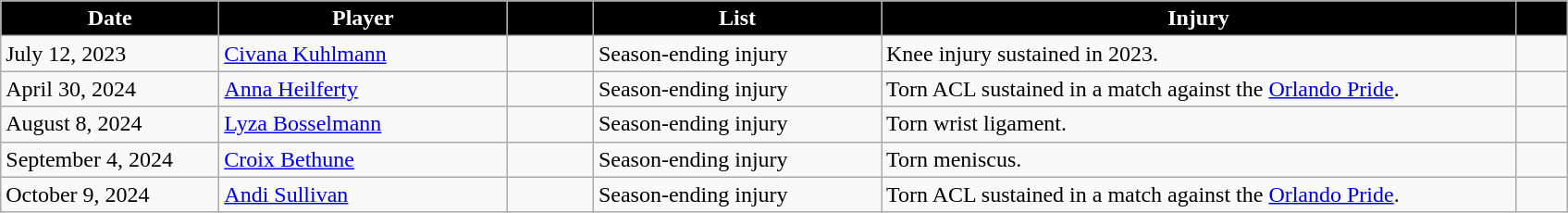<table class="wikitable sortable" style="text-align:left;">
<tr>
<th style="background:#000; color:#fff; width:150px;" data-sort-type="date">Date</th>
<th style="background:#000; color:#fff; width:200px;">Player</th>
<th style="background:#000; color:#fff; width:55px;"></th>
<th style="background:#000; color:#fff; width:200px;">List</th>
<th style="background:#000; color:#fff; width:450px;">Injury</th>
<th style="background:#000; color:#fff; width:30px;"></th>
</tr>
<tr>
<td>July 12, 2023</td>
<td> <a href='#'>Civana Kuhlmann</a></td>
<td align="center"></td>
<td>Season-ending injury</td>
<td>Knee injury sustained in 2023.</td>
<td></td>
</tr>
<tr>
<td>April 30, 2024</td>
<td> <a href='#'>Anna Heilferty</a></td>
<td></td>
<td>Season-ending injury</td>
<td>Torn ACL sustained in a match against the <a href='#'>Orlando Pride</a>.</td>
<td></td>
</tr>
<tr>
<td>August 8, 2024</td>
<td> <a href='#'>Lyza Bosselmann</a></td>
<td></td>
<td>Season-ending injury</td>
<td>Torn wrist ligament.</td>
<td></td>
</tr>
<tr>
<td>September 4, 2024</td>
<td> <a href='#'>Croix Bethune</a></td>
<td></td>
<td>Season-ending injury</td>
<td>Torn meniscus.</td>
<td></td>
</tr>
<tr>
<td>October 9, 2024</td>
<td> <a href='#'>Andi Sullivan</a></td>
<td></td>
<td>Season-ending injury</td>
<td>Torn ACL sustained in a match against the <a href='#'>Orlando Pride</a>.</td>
<td></td>
</tr>
</table>
